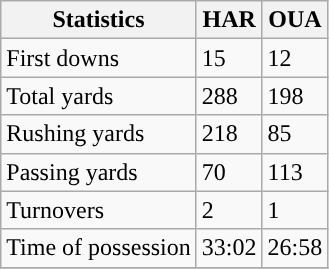<table class="wikitable" style="float: left;">
<tr>
<th>Statistics</th>
<th>HAR</th>
<th>OUA</th>
</tr>
<tr>
<td>First downs</td>
<td>15</td>
<td>12</td>
</tr>
<tr>
<td>Total yards</td>
<td>288</td>
<td>198</td>
</tr>
<tr>
<td>Rushing yards</td>
<td>218</td>
<td>85</td>
</tr>
<tr>
<td>Passing yards</td>
<td>70</td>
<td>113</td>
</tr>
<tr>
<td>Turnovers</td>
<td>2</td>
<td>1</td>
</tr>
<tr>
<td>Time of possession</td>
<td>33:02</td>
<td>26:58</td>
</tr>
<tr>
</tr>
</table>
